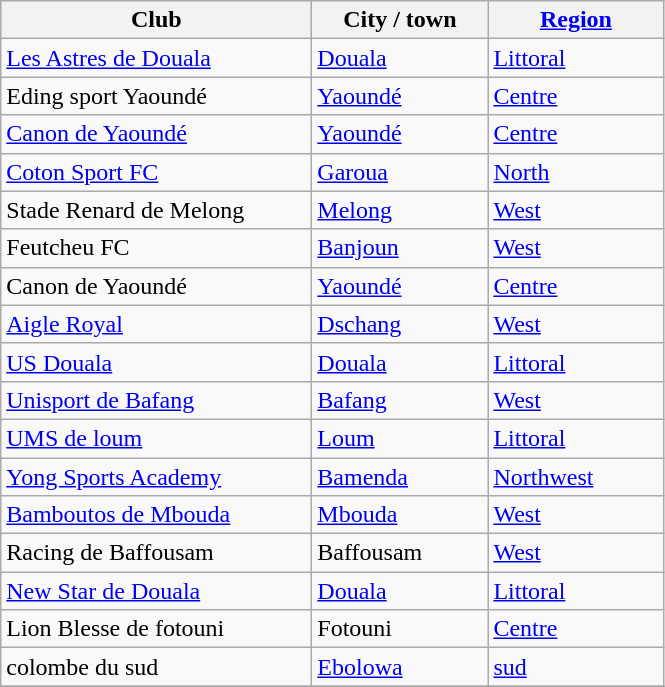<table class="wikitable sortable">
<tr>
<th width="200px">Club</th>
<th width="110px">City / town</th>
<th width="110px"><a href='#'>Region</a></th>
</tr>
<tr>
<td><a href='#'>Les Astres de Douala</a></td>
<td><a href='#'>Douala</a></td>
<td><a href='#'>Littoral</a></td>
</tr>
<tr>
<td>Eding sport Yaoundé</td>
<td><a href='#'>Yaoundé</a></td>
<td><a href='#'>Centre</a></td>
</tr>
<tr>
<td><a href='#'>Canon de Yaoundé</a></td>
<td><a href='#'>Yaoundé</a></td>
<td><a href='#'>Centre</a></td>
</tr>
<tr>
<td><a href='#'>Coton Sport FC</a></td>
<td><a href='#'>Garoua</a></td>
<td><a href='#'>North</a></td>
</tr>
<tr>
<td>Stade Renard de Melong</td>
<td><a href='#'>Melong</a></td>
<td><a href='#'>West</a></td>
</tr>
<tr>
<td>Feutcheu FC</td>
<td><a href='#'>Banjoun</a></td>
<td><a href='#'>West</a></td>
</tr>
<tr>
<td>Canon de Yaoundé</td>
<td><a href='#'>Yaoundé</a></td>
<td><a href='#'>Centre</a></td>
</tr>
<tr>
<td><a href='#'>Aigle Royal</a></td>
<td><a href='#'>Dschang</a></td>
<td><a href='#'>West</a></td>
</tr>
<tr>
<td><a href='#'>US Douala</a></td>
<td><a href='#'>Douala</a></td>
<td><a href='#'>Littoral</a></td>
</tr>
<tr>
<td><a href='#'>Unisport de Bafang</a></td>
<td><a href='#'>Bafang</a></td>
<td><a href='#'>West</a></td>
</tr>
<tr>
<td><a href='#'>UMS de loum</a></td>
<td><a href='#'>Loum</a></td>
<td><a href='#'>Littoral</a></td>
</tr>
<tr>
<td><a href='#'>Yong Sports Academy</a></td>
<td><a href='#'>Bamenda</a></td>
<td><a href='#'>Northwest</a></td>
</tr>
<tr>
<td><a href='#'>Bamboutos de Mbouda</a></td>
<td><a href='#'>Mbouda</a></td>
<td><a href='#'>West</a></td>
</tr>
<tr>
<td>Racing de Baffousam</td>
<td>Baffousam</td>
<td><a href='#'>West</a></td>
</tr>
<tr>
<td><a href='#'>New Star de Douala</a></td>
<td><a href='#'>Douala</a></td>
<td><a href='#'>Littoral</a></td>
</tr>
<tr>
<td>Lion Blesse de fotouni</td>
<td>Fotouni</td>
<td><a href='#'>Centre</a></td>
</tr>
<tr>
<td>colombe du sud</td>
<td><a href='#'>Ebolowa</a></td>
<td><a href='#'>sud</a></td>
</tr>
<tr>
</tr>
</table>
